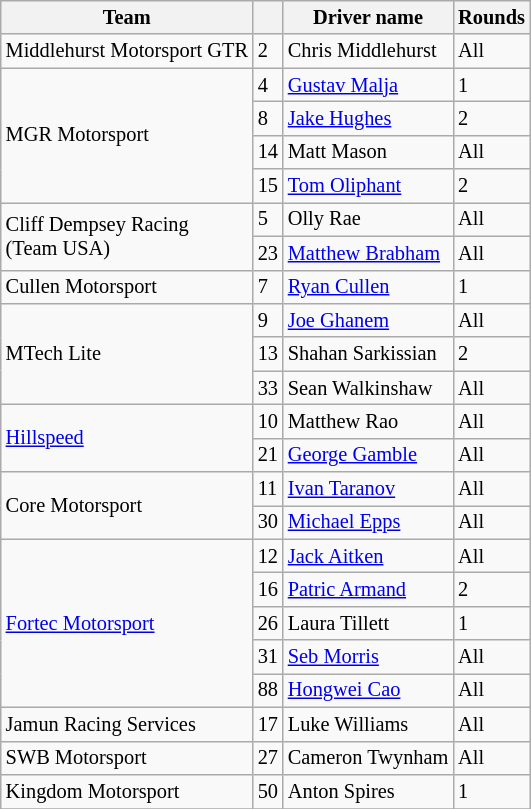<table class="wikitable" style="font-size: 85%;">
<tr>
<th>Team</th>
<th></th>
<th>Driver name</th>
<th>Rounds</th>
</tr>
<tr>
<td>Middlehurst Motorsport GTR</td>
<td>2</td>
<td> Chris Middlehurst</td>
<td>All</td>
</tr>
<tr>
<td rowspan=4>MGR Motorsport</td>
<td>4</td>
<td> <a href='#'>Gustav Malja</a></td>
<td>1</td>
</tr>
<tr>
<td>8</td>
<td> <a href='#'>Jake Hughes</a></td>
<td>2</td>
</tr>
<tr>
<td>14</td>
<td> Matt Mason</td>
<td>All</td>
</tr>
<tr>
<td>15</td>
<td> <a href='#'>Tom Oliphant</a></td>
<td>2</td>
</tr>
<tr>
<td rowspan=2>Cliff Dempsey Racing<br>(Team USA)</td>
<td>5</td>
<td> Olly Rae</td>
<td>All</td>
</tr>
<tr>
<td>23</td>
<td> <a href='#'>Matthew Brabham</a></td>
<td>All</td>
</tr>
<tr>
<td>Cullen Motorsport</td>
<td>7</td>
<td> <a href='#'>Ryan Cullen</a></td>
<td>1</td>
</tr>
<tr>
<td rowspan=3>MTech Lite</td>
<td>9</td>
<td> <a href='#'>Joe Ghanem</a></td>
<td>All</td>
</tr>
<tr>
<td>13</td>
<td> Shahan Sarkissian</td>
<td>2</td>
</tr>
<tr>
<td>33</td>
<td> Sean Walkinshaw</td>
<td>All</td>
</tr>
<tr>
<td rowspan=2><a href='#'>Hillspeed</a></td>
<td>10</td>
<td> Matthew Rao</td>
<td>All</td>
</tr>
<tr>
<td>21</td>
<td> <a href='#'>George Gamble</a></td>
<td>All</td>
</tr>
<tr>
<td rowspan=2>Core Motorsport</td>
<td>11</td>
<td> <a href='#'>Ivan Taranov</a></td>
<td>All</td>
</tr>
<tr>
<td>30</td>
<td> <a href='#'>Michael Epps</a></td>
<td>All</td>
</tr>
<tr>
<td rowspan=5><a href='#'>Fortec Motorsport</a></td>
<td>12</td>
<td> <a href='#'>Jack Aitken</a></td>
<td>All</td>
</tr>
<tr>
<td>16</td>
<td> <a href='#'>Patric Armand</a></td>
<td>2</td>
</tr>
<tr>
<td>26</td>
<td> Laura Tillett</td>
<td>1</td>
</tr>
<tr>
<td>31</td>
<td> <a href='#'>Seb Morris</a></td>
<td>All</td>
</tr>
<tr>
<td>88</td>
<td> <a href='#'>Hongwei Cao</a></td>
<td>All</td>
</tr>
<tr>
<td>Jamun Racing Services</td>
<td>17</td>
<td> Luke Williams</td>
<td>All</td>
</tr>
<tr>
<td>SWB Motorsport</td>
<td>27</td>
<td> Cameron Twynham</td>
<td>All</td>
</tr>
<tr>
<td>Kingdom Motorsport</td>
<td>50</td>
<td> Anton Spires</td>
<td>1</td>
</tr>
<tr>
</tr>
</table>
